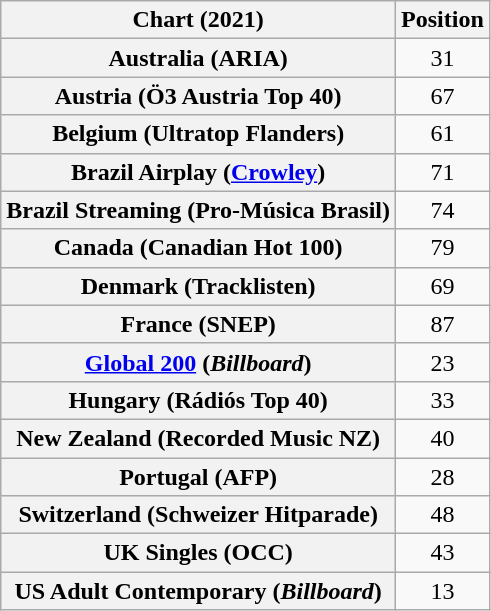<table class="wikitable sortable plainrowheaders" style="text-align:center">
<tr>
<th scope="col">Chart (2021)</th>
<th scope="col">Position</th>
</tr>
<tr>
<th scope="row">Australia (ARIA)</th>
<td>31</td>
</tr>
<tr>
<th scope="row">Austria (Ö3 Austria Top 40)</th>
<td>67</td>
</tr>
<tr>
<th scope="row">Belgium (Ultratop Flanders)</th>
<td>61</td>
</tr>
<tr>
<th scope="row">Brazil Airplay (<a href='#'>Crowley</a>)</th>
<td>71</td>
</tr>
<tr>
<th scope="row">Brazil Streaming (Pro-Música Brasil)</th>
<td>74</td>
</tr>
<tr>
<th scope="row">Canada (Canadian Hot 100)</th>
<td>79</td>
</tr>
<tr>
<th scope="row">Denmark (Tracklisten)</th>
<td>69</td>
</tr>
<tr>
<th scope="row">France (SNEP)</th>
<td>87</td>
</tr>
<tr>
<th scope="row"><a href='#'>Global 200</a> (<em>Billboard</em>)</th>
<td>23</td>
</tr>
<tr>
<th scope="row">Hungary (Rádiós Top 40)</th>
<td>33</td>
</tr>
<tr>
<th scope="row">New Zealand (Recorded Music NZ)</th>
<td>40</td>
</tr>
<tr>
<th scope="row">Portugal (AFP)</th>
<td>28</td>
</tr>
<tr>
<th scope="row">Switzerland (Schweizer Hitparade)</th>
<td>48</td>
</tr>
<tr>
<th scope="row">UK Singles (OCC)</th>
<td>43</td>
</tr>
<tr>
<th scope="row">US Adult Contemporary (<em>Billboard</em>)</th>
<td>13</td>
</tr>
</table>
